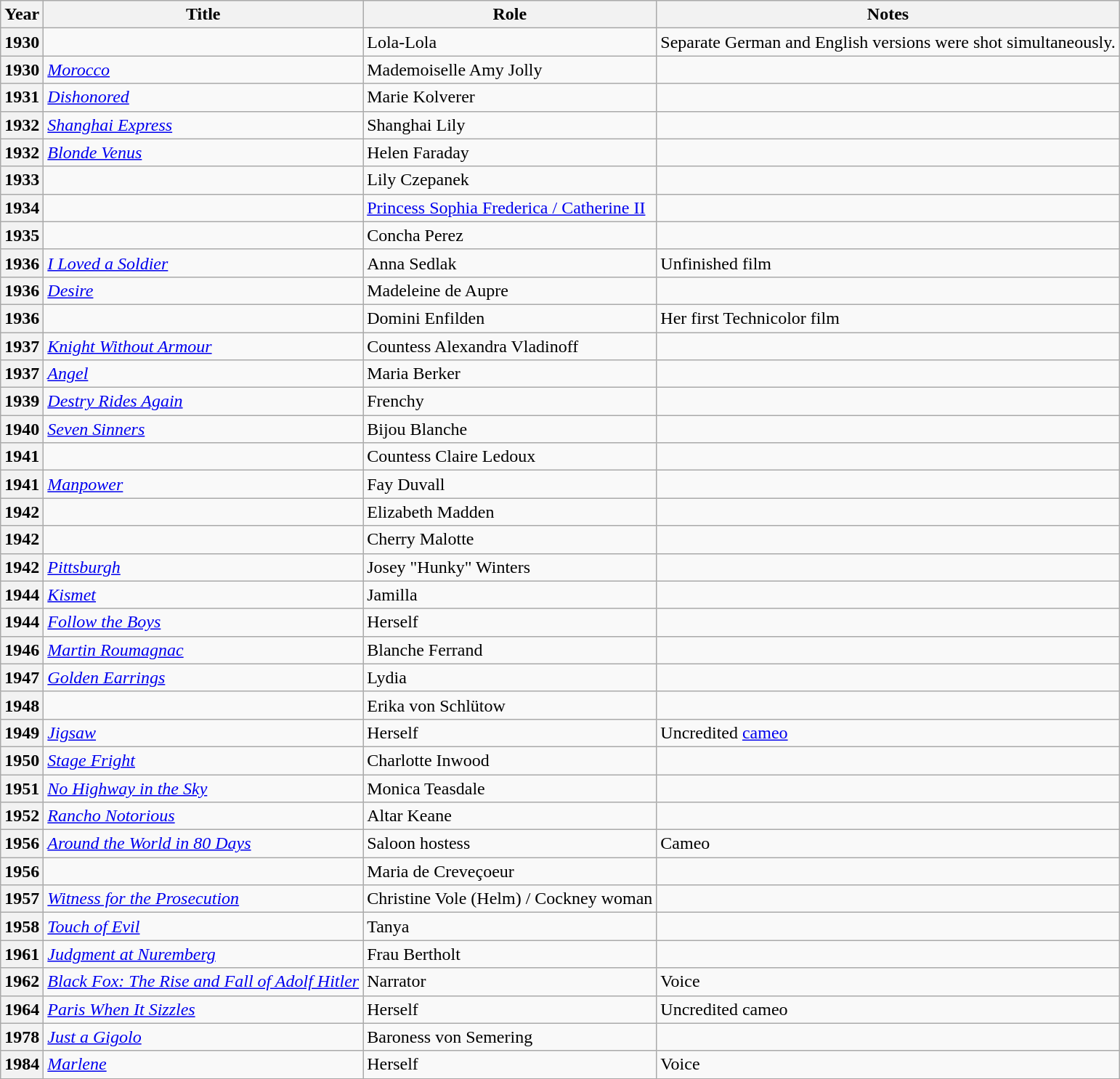<table class="wikitable plainrowheaders sortable">
<tr>
<th scope="col">Year</th>
<th scope="col">Title</th>
<th scope="col">Role</th>
<th scope="col" class="unsortable">Notes</th>
</tr>
<tr>
<th scope="row">1930</th>
<td><em></em></td>
<td>Lola-Lola</td>
<td>Separate German and English versions were shot simultaneously.</td>
</tr>
<tr>
<th scope="row">1930</th>
<td><em><a href='#'>Morocco</a></em></td>
<td>Mademoiselle Amy Jolly</td>
<td></td>
</tr>
<tr>
<th scope="row">1931</th>
<td><em><a href='#'>Dishonored</a></em></td>
<td>Marie Kolverer</td>
<td></td>
</tr>
<tr>
<th scope="row">1932</th>
<td><em><a href='#'>Shanghai Express</a></em></td>
<td>Shanghai Lily</td>
<td></td>
</tr>
<tr>
<th scope="row">1932</th>
<td><em><a href='#'>Blonde Venus</a></em></td>
<td>Helen Faraday</td>
<td></td>
</tr>
<tr>
<th scope="row">1933</th>
<td><em></em></td>
<td>Lily Czepanek</td>
<td></td>
</tr>
<tr>
<th scope="row">1934</th>
<td><em></em></td>
<td><a href='#'>Princess Sophia Frederica / Catherine II</a></td>
<td></td>
</tr>
<tr>
<th scope="row">1935</th>
<td><em></em></td>
<td>Concha Perez</td>
<td></td>
</tr>
<tr>
<th scope="row">1936</th>
<td><em><a href='#'>I Loved a Soldier</a></em></td>
<td>Anna Sedlak</td>
<td>Unfinished film</td>
</tr>
<tr>
<th scope="row">1936</th>
<td><em><a href='#'>Desire</a></em></td>
<td>Madeleine de Aupre</td>
<td></td>
</tr>
<tr>
<th scope="row">1936</th>
<td><em></em></td>
<td>Domini Enfilden</td>
<td>Her first Technicolor film</td>
</tr>
<tr>
<th scope="row">1937</th>
<td><em><a href='#'>Knight Without Armour</a></em></td>
<td>Countess Alexandra Vladinoff</td>
<td></td>
</tr>
<tr>
<th scope="row">1937</th>
<td><em><a href='#'>Angel</a></em></td>
<td>Maria Berker</td>
<td></td>
</tr>
<tr>
<th scope="row">1939</th>
<td><em><a href='#'>Destry Rides Again</a></em></td>
<td>Frenchy</td>
<td></td>
</tr>
<tr>
<th scope="row">1940</th>
<td><em><a href='#'>Seven Sinners</a></em></td>
<td>Bijou Blanche</td>
<td></td>
</tr>
<tr>
<th scope="row">1941</th>
<td><em></em></td>
<td>Countess Claire Ledoux</td>
<td></td>
</tr>
<tr>
<th scope="row">1941</th>
<td><em><a href='#'>Manpower</a></em></td>
<td>Fay Duvall</td>
<td></td>
</tr>
<tr>
<th scope="row">1942</th>
<td><em></em></td>
<td>Elizabeth Madden</td>
<td></td>
</tr>
<tr>
<th scope="row">1942</th>
<td><em></em></td>
<td>Cherry Malotte</td>
<td></td>
</tr>
<tr>
<th scope="row">1942</th>
<td><em><a href='#'>Pittsburgh</a></em></td>
<td>Josey "Hunky" Winters</td>
<td></td>
</tr>
<tr>
<th scope="row">1944</th>
<td><em><a href='#'>Kismet</a></em></td>
<td>Jamilla</td>
<td></td>
</tr>
<tr>
<th scope="row">1944</th>
<td><em><a href='#'>Follow the Boys</a></em></td>
<td>Herself</td>
<td></td>
</tr>
<tr>
<th scope="row">1946</th>
<td><em><a href='#'>Martin Roumagnac</a></em></td>
<td>Blanche Ferrand</td>
<td></td>
</tr>
<tr>
<th scope="row">1947</th>
<td><em><a href='#'>Golden Earrings</a></em></td>
<td>Lydia</td>
<td></td>
</tr>
<tr>
<th scope="row">1948</th>
<td><em></em></td>
<td>Erika von Schlütow</td>
<td></td>
</tr>
<tr>
<th scope="row">1949</th>
<td><em><a href='#'>Jigsaw</a></em></td>
<td>Herself</td>
<td>Uncredited <a href='#'>cameo</a></td>
</tr>
<tr>
<th scope="row">1950</th>
<td><em><a href='#'>Stage Fright</a></em></td>
<td>Charlotte Inwood</td>
<td></td>
</tr>
<tr>
<th scope="row">1951</th>
<td><em><a href='#'>No Highway in the Sky</a></em></td>
<td>Monica Teasdale</td>
<td></td>
</tr>
<tr>
<th scope="row">1952</th>
<td><em><a href='#'>Rancho Notorious</a></em></td>
<td>Altar Keane</td>
<td></td>
</tr>
<tr>
<th scope="row">1956</th>
<td><em><a href='#'>Around the World in 80 Days</a></em></td>
<td>Saloon hostess</td>
<td>Cameo</td>
</tr>
<tr>
<th scope="row">1956</th>
<td><em></em></td>
<td>Maria de Creveçoeur</td>
<td></td>
</tr>
<tr>
<th scope="row">1957</th>
<td><em><a href='#'>Witness for the Prosecution</a></em></td>
<td>Christine Vole (Helm) / Cockney woman</td>
<td></td>
</tr>
<tr>
<th scope="row">1958</th>
<td><em><a href='#'>Touch of Evil</a></em></td>
<td>Tanya</td>
<td></td>
</tr>
<tr>
<th scope="row">1961</th>
<td><em><a href='#'>Judgment at Nuremberg</a></em></td>
<td>Frau Bertholt</td>
<td></td>
</tr>
<tr>
<th scope="row">1962</th>
<td><em><a href='#'>Black Fox: The Rise and Fall of Adolf Hitler</a></em></td>
<td>Narrator</td>
<td>Voice</td>
</tr>
<tr>
<th scope="row">1964</th>
<td><em><a href='#'>Paris When It Sizzles</a></em></td>
<td>Herself</td>
<td>Uncredited cameo</td>
</tr>
<tr>
<th scope="row">1978</th>
<td><em><a href='#'>Just a Gigolo</a></em></td>
<td>Baroness von Semering</td>
<td></td>
</tr>
<tr>
<th scope="row">1984</th>
<td><em><a href='#'>Marlene</a></em></td>
<td>Herself</td>
<td>Voice</td>
</tr>
</table>
